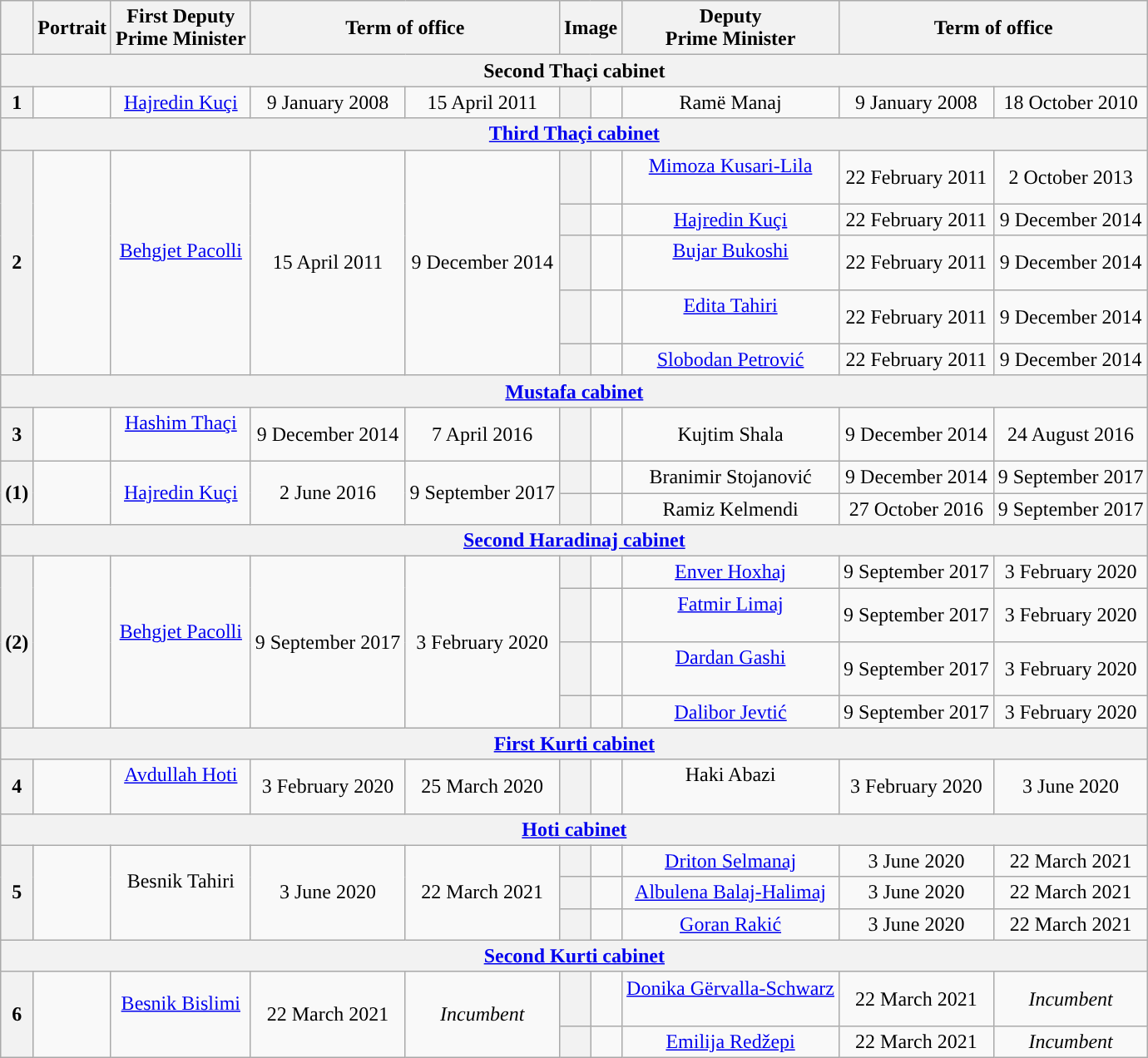<table class="wikitable" style="text-align:center">
<tr>
<th></th>
<th>Portrait</th>
<th>First Deputy<br>Prime Minister<br></th>
<th colspan="2">Term of office</th>
<th colspan="2">Image</th>
<th>Deputy<br>Prime Minister<br></th>
<th colspan="2">Term of office</th>
</tr>
<tr>
<th colspan="10">Second Thaçi cabinet</th>
</tr>
<tr>
<th style="background-color:">1</th>
<td></td>
<td><a href='#'>Hajredin Kuçi</a><br></td>
<td>9 January 2008</td>
<td>15 April 2011</td>
<th style="background-color:"></th>
<td></td>
<td>Ramë Manaj<br></td>
<td>9 January 2008</td>
<td>18 October 2010</td>
</tr>
<tr>
<th colspan="10"><a href='#'>Third Thaçi cabinet</a></th>
</tr>
<tr>
<th rowspan="5" style="background-color:">2</th>
<td rowspan="5"></td>
<td rowspan="5"><a href='#'>Behgjet Pacolli</a><br><br></td>
<td rowspan="5">15 April 2011</td>
<td rowspan="5">9 December 2014</td>
<th style="background-color:"></th>
<td></td>
<td><a href='#'>Mimoza Kusari-Lila</a><br><br></td>
<td>22 February 2011</td>
<td>2 October 2013</td>
</tr>
<tr>
<th style="background-color:"></th>
<td></td>
<td><a href='#'>Hajredin Kuçi</a><br></td>
<td>22 February 2011</td>
<td>9 December 2014</td>
</tr>
<tr>
<th style="background-color:"></th>
<td></td>
<td><a href='#'>Bujar Bukoshi</a><br><br></td>
<td>22 February 2011</td>
<td>9 December 2014</td>
</tr>
<tr>
<th style="background-color:"></th>
<td></td>
<td><a href='#'>Edita Tahiri</a><br><br></td>
<td>22 February 2011</td>
<td>9 December 2014</td>
</tr>
<tr>
<th style="background-color:"></th>
<td></td>
<td><a href='#'>Slobodan Petrović</a><br></td>
<td>22 February 2011</td>
<td>9 December 2014</td>
</tr>
<tr>
<th colspan="10"><a href='#'>Mustafa cabinet</a></th>
</tr>
<tr>
<th style="background-color:">3</th>
<td></td>
<td><a href='#'>Hashim Thaçi</a><br><br></td>
<td>9 December 2014</td>
<td>7 April 2016</td>
<th style="background-color:"></th>
<td></td>
<td>Kujtim Shala<br></td>
<td>9 December 2014</td>
<td>24 August 2016</td>
</tr>
<tr>
<th rowspan="2" style="background-color:">(1)</th>
<td rowspan="2"></td>
<td rowspan="2"><a href='#'>Hajredin Kuçi</a><br></td>
<td rowspan="2">2 June 2016</td>
<td rowspan="2">9 September 2017</td>
<th style="background-color:"></th>
<td></td>
<td>Branimir Stojanović</td>
<td>9 December 2014</td>
<td>9 September 2017</td>
</tr>
<tr>
<th style="background-color:"></th>
<td></td>
<td>Ramiz Kelmendi<br></td>
<td>27 October 2016</td>
<td>9 September 2017</td>
</tr>
<tr>
<th colspan="10"><a href='#'>Second Haradinaj cabinet</a></th>
</tr>
<tr>
<th rowspan="4" style="background-color:">(2)</th>
<td rowspan="4"></td>
<td rowspan="4"><a href='#'>Behgjet Pacolli</a><br><br></td>
<td rowspan="4">9 September 2017</td>
<td rowspan="4">3 February 2020</td>
<th style="background-color:"></th>
<td></td>
<td><a href='#'>Enver Hoxhaj</a><br></td>
<td>9 September 2017</td>
<td>3 February 2020</td>
</tr>
<tr>
<th style="background-color:"></th>
<td></td>
<td><a href='#'>Fatmir Limaj</a><br><br></td>
<td>9 September 2017</td>
<td>3 February 2020</td>
</tr>
<tr>
<th style="background-color:"></th>
<td></td>
<td><a href='#'>Dardan Gashi</a><br><br></td>
<td>9 September 2017</td>
<td>3 February 2020</td>
</tr>
<tr>
<th style="background-color:"></th>
<td></td>
<td><a href='#'>Dalibor Jevtić</a><br></td>
<td>9 September 2017</td>
<td>3 February 2020</td>
</tr>
<tr>
<th colspan="10"><a href='#'>First Kurti cabinet</a></th>
</tr>
<tr>
<th style="background-color:">4</th>
<td></td>
<td><a href='#'>Avdullah Hoti</a><br><br></td>
<td>3 February 2020</td>
<td>25 March 2020</td>
<th style="background-color:"></th>
<td></td>
<td>Haki Abazi<br><br></td>
<td>3 February 2020</td>
<td>3 June 2020</td>
</tr>
<tr>
<th colspan="10"><a href='#'>Hoti cabinet</a></th>
</tr>
<tr>
<th rowspan="3" style="background-color:">5</th>
<td rowspan="3"></td>
<td rowspan="3">Besnik Tahiri<br><br></td>
<td rowspan="3">3 June 2020</td>
<td rowspan="3">22 March 2021</td>
<th style="background-color:"></th>
<td></td>
<td><a href='#'>Driton Selmanaj</a><br></td>
<td>3 June 2020</td>
<td>22 March 2021</td>
</tr>
<tr>
<th style="background-color:"></th>
<td></td>
<td><a href='#'>Albulena Balaj-Halimaj</a><br></td>
<td>3 June 2020</td>
<td>22 March 2021</td>
</tr>
<tr>
<th style="background-color:"></th>
<td></td>
<td><a href='#'>Goran Rakić</a><br></td>
<td>3 June 2020</td>
<td>22 March 2021</td>
</tr>
<tr>
<th colspan="10"><a href='#'>Second Kurti cabinet</a></th>
</tr>
<tr>
<th rowspan="2" style="background-color:">6</th>
<td rowspan="2"></td>
<td rowspan="2"><a href='#'>Besnik Bislimi</a><br><br></td>
<td rowspan="2">22 March 2021</td>
<td rowspan="2"><em>Incumbent</em></td>
<th style="background-color:"></th>
<td></td>
<td><a href='#'>Donika Gërvalla-Schwarz</a><br><br></td>
<td>22 March 2021</td>
<td><em>Incumbent</em></td>
</tr>
<tr>
<th style="background-color:"></th>
<td></td>
<td><a href='#'>Emilija Redžepi</a><br></td>
<td>22 March 2021</td>
<td><em>Incumbent</em></td>
</tr>
</table>
